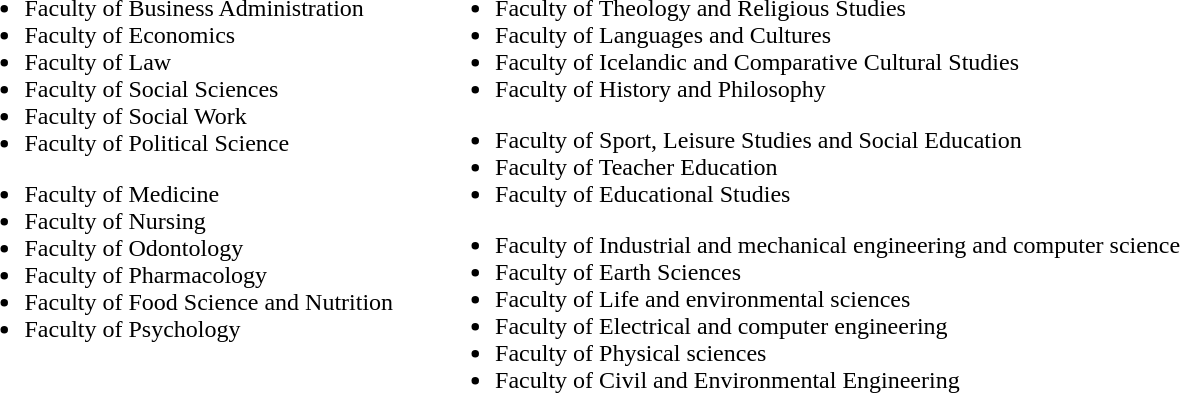<table>
<tr>
<td valign=top><br><ul><li>Faculty of Business Administration</li><li>Faculty of Economics</li><li>Faculty of Law</li><li>Faculty of Social Sciences</li><li>Faculty of Social Work</li><li>Faculty of Political Science</li></ul><ul><li>Faculty of Medicine</li><li>Faculty of Nursing</li><li>Faculty of Odontology</li><li>Faculty of Pharmacology</li><li>Faculty of Food Science and Nutrition</li><li>Faculty of Psychology</li></ul></td>
<td width=20></td>
<td valign=top><br><ul><li>Faculty of Theology and Religious Studies</li><li>Faculty of Languages and Cultures</li><li>Faculty of Icelandic and Comparative Cultural Studies</li><li>Faculty of History and Philosophy</li></ul><ul><li>Faculty of Sport, Leisure Studies and Social Education</li><li>Faculty of Teacher Education</li><li>Faculty of Educational Studies</li></ul><ul><li>Faculty of Industrial and mechanical engineering and computer science</li><li>Faculty of Earth Sciences</li><li>Faculty of Life and environmental sciences</li><li>Faculty of Electrical and computer engineering</li><li>Faculty of Physical sciences</li><li>Faculty of Civil and Environmental Engineering</li></ul></td>
</tr>
</table>
